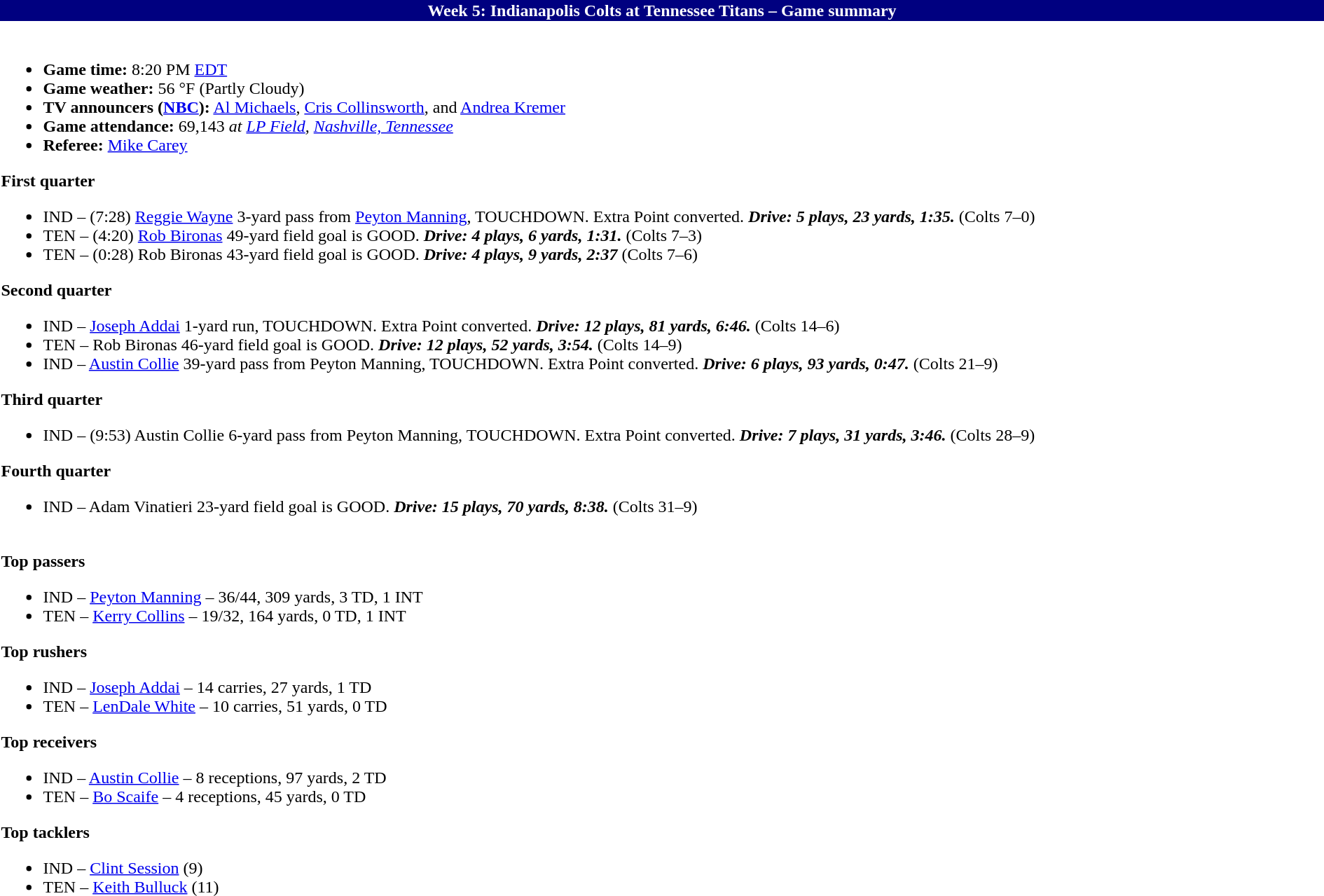<table class="toccolours"  style="width:100%; margin:auto;">
<tr>
<th style="background:navy;color:white;">Week 5: Indianapolis Colts at Tennessee Titans – Game summary</th>
</tr>
<tr>
<td><br>
<ul><li><strong>Game time:</strong> 8:20 PM <a href='#'>EDT</a></li><li><strong>Game weather:</strong> 56 °F (Partly Cloudy)</li><li><strong>TV announcers (<a href='#'>NBC</a>):</strong> <a href='#'>Al Michaels</a>, <a href='#'>Cris Collinsworth</a>, and <a href='#'>Andrea Kremer</a></li><li><strong>Game attendance:</strong> 69,143 <em>at <a href='#'>LP Field</a>, <a href='#'>Nashville, Tennessee</a></em></li><li><strong>Referee:</strong> <a href='#'>Mike Carey</a></li></ul><strong>First quarter</strong><ul><li>IND – (7:28) <a href='#'>Reggie Wayne</a> 3-yard pass from <a href='#'>Peyton Manning</a>, TOUCHDOWN. Extra Point converted. <strong><em>Drive: 5 plays, 23 yards, 1:35.</em></strong> (Colts 7–0)</li><li>TEN – (4:20) <a href='#'>Rob Bironas</a> 49-yard field goal is GOOD. <strong><em>Drive: 4 plays, 6 yards, 1:31.</em></strong> (Colts 7–3)</li><li>TEN – (0:28) Rob Bironas 43-yard field goal is GOOD. <strong><em>Drive: 4 plays, 9 yards, 2:37</em></strong> (Colts 7–6)</li></ul><strong>Second quarter</strong><ul><li>IND – <a href='#'>Joseph Addai</a> 1-yard run, TOUCHDOWN. Extra Point converted. <strong><em>Drive: 12 plays, 81 yards, 6:46.</em></strong> (Colts 14–6)</li><li>TEN – Rob Bironas 46-yard field goal is GOOD. <strong><em>Drive: 12 plays, 52 yards, 3:54.</em></strong> (Colts 14–9)</li><li>IND – <a href='#'>Austin Collie</a> 39-yard pass from Peyton Manning, TOUCHDOWN. Extra Point converted. <strong><em>Drive: 6 plays, 93 yards, 0:47.</em></strong> (Colts 21–9)</li></ul><strong>Third quarter</strong><ul><li>IND – (9:53) Austin Collie 6-yard pass from Peyton Manning, TOUCHDOWN. Extra Point converted. <strong><em>Drive: 7 plays, 31 yards, 3:46.</em></strong> (Colts 28–9)</li></ul><strong>Fourth quarter</strong><ul><li>IND – Adam Vinatieri 23-yard field goal is GOOD. <strong><em>Drive: 15 plays, 70 yards, 8:38.</em></strong> (Colts 31–9)</li></ul>
<br><strong>Top passers</strong><ul><li>IND – <a href='#'>Peyton Manning</a> – 36/44, 309 yards, 3 TD, 1 INT</li><li>TEN – <a href='#'>Kerry Collins</a> – 19/32, 164 yards, 0 TD, 1 INT</li></ul><strong>Top rushers</strong><ul><li>IND – <a href='#'>Joseph Addai</a> – 14 carries, 27 yards, 1 TD</li><li>TEN – <a href='#'>LenDale White</a> – 10 carries, 51 yards, 0 TD</li></ul><strong>Top receivers</strong><ul><li>IND – <a href='#'>Austin Collie</a> – 8 receptions, 97 yards, 2 TD</li><li>TEN – <a href='#'>Bo Scaife</a> – 4 receptions, 45 yards, 0 TD</li></ul><strong>Top tacklers</strong><ul><li>IND – <a href='#'>Clint Session</a> (9)</li><li>TEN – <a href='#'>Keith Bulluck</a> (11)</li></ul></td>
</tr>
</table>
